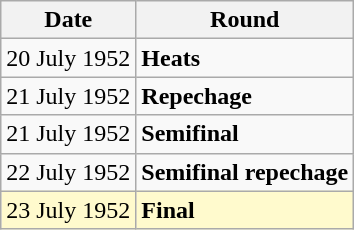<table class="wikitable">
<tr>
<th>Date</th>
<th>Round</th>
</tr>
<tr>
<td>20 July 1952</td>
<td><strong>Heats</strong></td>
</tr>
<tr>
<td>21 July 1952</td>
<td><strong>Repechage</strong></td>
</tr>
<tr>
<td>21 July 1952</td>
<td><strong>Semifinal</strong></td>
</tr>
<tr>
<td>22 July 1952</td>
<td><strong>Semifinal repechage</strong></td>
</tr>
<tr>
<td style=background:lemonchiffon>23 July 1952</td>
<td style=background:lemonchiffon><strong>Final</strong></td>
</tr>
</table>
